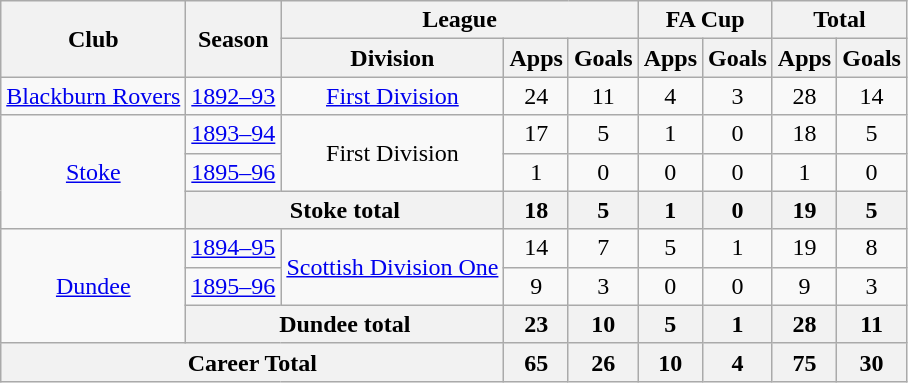<table class="wikitable" style="text-align: center;">
<tr>
<th rowspan="2">Club</th>
<th rowspan="2">Season</th>
<th colspan="3">League</th>
<th colspan="2">FA Cup</th>
<th colspan="2">Total</th>
</tr>
<tr>
<th>Division</th>
<th>Apps</th>
<th>Goals</th>
<th>Apps</th>
<th>Goals</th>
<th>Apps</th>
<th>Goals</th>
</tr>
<tr>
<td><a href='#'>Blackburn Rovers</a></td>
<td><a href='#'>1892–93</a></td>
<td><a href='#'>First Division</a></td>
<td>24</td>
<td>11</td>
<td>4</td>
<td>3</td>
<td>28</td>
<td>14</td>
</tr>
<tr>
<td rowspan="3"><a href='#'>Stoke</a></td>
<td><a href='#'>1893–94</a></td>
<td rowspan="2">First Division</td>
<td>17</td>
<td>5</td>
<td>1</td>
<td>0</td>
<td>18</td>
<td>5</td>
</tr>
<tr>
<td><a href='#'>1895–96</a></td>
<td>1</td>
<td>0</td>
<td>0</td>
<td>0</td>
<td>1</td>
<td>0</td>
</tr>
<tr>
<th colspan="2">Stoke total</th>
<th>18</th>
<th>5</th>
<th>1</th>
<th>0</th>
<th>19</th>
<th>5</th>
</tr>
<tr>
<td rowspan="3"><a href='#'>Dundee</a></td>
<td><a href='#'>1894–95</a></td>
<td rowspan="2"><a href='#'>Scottish Division One</a></td>
<td>14</td>
<td>7</td>
<td>5</td>
<td>1</td>
<td>19</td>
<td>8</td>
</tr>
<tr>
<td><a href='#'>1895–96</a></td>
<td>9</td>
<td>3</td>
<td>0</td>
<td>0</td>
<td>9</td>
<td>3</td>
</tr>
<tr>
<th colspan="2">Dundee total</th>
<th>23</th>
<th>10</th>
<th>5</th>
<th>1</th>
<th>28</th>
<th>11</th>
</tr>
<tr>
<th colspan="3">Career Total</th>
<th>65</th>
<th>26</th>
<th>10</th>
<th>4</th>
<th>75</th>
<th>30</th>
</tr>
</table>
